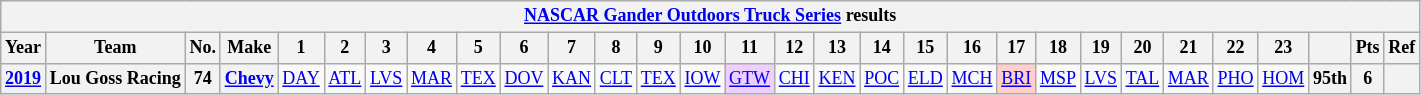<table class="wikitable" style="text-align:center; font-size:75%">
<tr>
<th colspan=45><a href='#'>NASCAR Gander Outdoors Truck Series</a> results</th>
</tr>
<tr>
<th>Year</th>
<th>Team</th>
<th>No.</th>
<th>Make</th>
<th>1</th>
<th>2</th>
<th>3</th>
<th>4</th>
<th>5</th>
<th>6</th>
<th>7</th>
<th>8</th>
<th>9</th>
<th>10</th>
<th>11</th>
<th>12</th>
<th>13</th>
<th>14</th>
<th>15</th>
<th>16</th>
<th>17</th>
<th>18</th>
<th>19</th>
<th>20</th>
<th>21</th>
<th>22</th>
<th>23</th>
<th></th>
<th>Pts</th>
<th>Ref</th>
</tr>
<tr>
<th><a href='#'>2019</a></th>
<th>Lou Goss Racing</th>
<th>74</th>
<th><a href='#'>Chevy</a></th>
<td><a href='#'>DAY</a></td>
<td><a href='#'>ATL</a></td>
<td><a href='#'>LVS</a></td>
<td><a href='#'>MAR</a></td>
<td><a href='#'>TEX</a></td>
<td><a href='#'>DOV</a></td>
<td><a href='#'>KAN</a></td>
<td><a href='#'>CLT</a></td>
<td><a href='#'>TEX</a></td>
<td><a href='#'>IOW</a></td>
<td style="background-color:#EFCFFF"><a href='#'>GTW</a><br></td>
<td><a href='#'>CHI</a></td>
<td><a href='#'>KEN</a></td>
<td><a href='#'>POC</a></td>
<td><a href='#'>ELD</a></td>
<td><a href='#'>MCH</a></td>
<td style="background-color:#FFCFCF;"><a href='#'>BRI</a><br></td>
<td><a href='#'>MSP</a></td>
<td><a href='#'>LVS</a></td>
<td><a href='#'>TAL</a></td>
<td><a href='#'>MAR</a></td>
<td><a href='#'>PHO</a></td>
<td><a href='#'>HOM</a></td>
<th>95th</th>
<th>6</th>
<th></th>
</tr>
</table>
